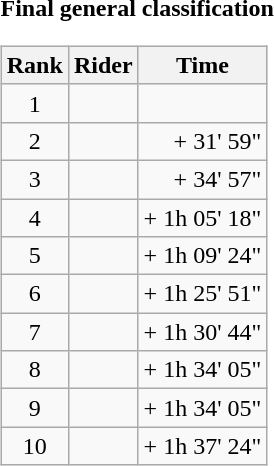<table>
<tr>
<td><strong>Final general classification</strong><br><table class="wikitable">
<tr>
<th scope="col">Rank</th>
<th scope="col">Rider</th>
<th scope="col">Time</th>
</tr>
<tr>
<td style="text-align:center;">1</td>
<td></td>
<td style="text-align:right;"></td>
</tr>
<tr>
<td style="text-align:center;">2</td>
<td></td>
<td style="text-align:right;">+ 31' 59"</td>
</tr>
<tr>
<td style="text-align:center;">3</td>
<td></td>
<td style="text-align:right;">+ 34' 57"</td>
</tr>
<tr>
<td style="text-align:center;">4</td>
<td></td>
<td style="text-align:right;">+ 1h 05' 18"</td>
</tr>
<tr>
<td style="text-align:center;">5</td>
<td></td>
<td style="text-align:right;">+ 1h 09' 24"</td>
</tr>
<tr>
<td style="text-align:center;">6</td>
<td></td>
<td style="text-align:right;">+ 1h 25' 51"</td>
</tr>
<tr>
<td style="text-align:center;">7</td>
<td></td>
<td style="text-align:right;">+ 1h 30' 44"</td>
</tr>
<tr>
<td style="text-align:center;">8</td>
<td></td>
<td style="text-align:right;">+ 1h 34' 05"</td>
</tr>
<tr>
<td style="text-align:center;">9</td>
<td></td>
<td style="text-align:right;">+ 1h 34' 05"</td>
</tr>
<tr>
<td style="text-align:center;">10</td>
<td></td>
<td style="text-align:right;">+ 1h 37' 24"</td>
</tr>
</table>
</td>
</tr>
</table>
